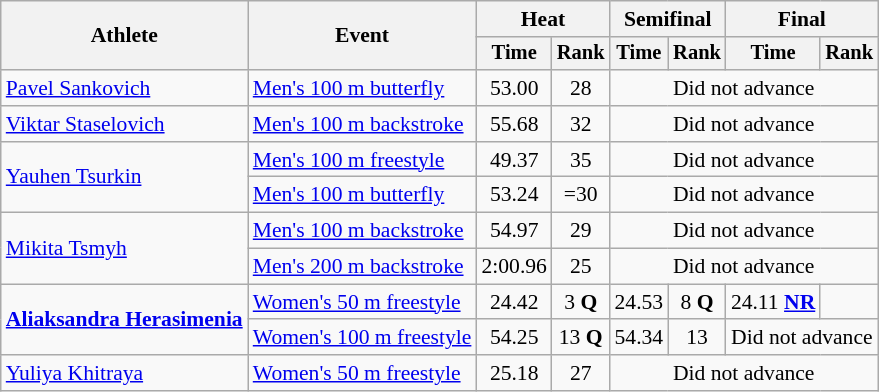<table class=wikitable style="font-size:90%">
<tr>
<th rowspan="2">Athlete</th>
<th rowspan="2">Event</th>
<th colspan="2">Heat</th>
<th colspan="2">Semifinal</th>
<th colspan="2">Final</th>
</tr>
<tr style="font-size:95%">
<th>Time</th>
<th>Rank</th>
<th>Time</th>
<th>Rank</th>
<th>Time</th>
<th>Rank</th>
</tr>
<tr align=center>
<td align=left><a href='#'>Pavel Sankovich</a></td>
<td align=left><a href='#'>Men's 100 m butterfly</a></td>
<td>53.00</td>
<td>28</td>
<td colspan=4>Did not advance</td>
</tr>
<tr align=center>
<td align=left><a href='#'>Viktar Staselovich</a></td>
<td align=left><a href='#'>Men's 100 m backstroke</a></td>
<td>55.68</td>
<td>32</td>
<td colspan=4>Did not advance</td>
</tr>
<tr align=center>
<td align=left rowspan=2><a href='#'>Yauhen Tsurkin</a></td>
<td align=left><a href='#'>Men's 100 m freestyle</a></td>
<td>49.37</td>
<td>35</td>
<td colspan=4>Did not advance</td>
</tr>
<tr align=center>
<td align=left><a href='#'>Men's 100 m butterfly</a></td>
<td>53.24</td>
<td>=30</td>
<td colspan=4>Did not advance</td>
</tr>
<tr align=center>
<td align=left rowspan=2><a href='#'>Mikita Tsmyh</a></td>
<td align=left><a href='#'>Men's 100 m backstroke</a></td>
<td>54.97</td>
<td>29</td>
<td colspan=4>Did not advance</td>
</tr>
<tr align=center>
<td align=left><a href='#'>Men's 200 m backstroke</a></td>
<td>2:00.96</td>
<td>25</td>
<td colspan=4>Did not advance</td>
</tr>
<tr align=center>
<td align=left rowspan=2><strong><a href='#'>Aliaksandra Herasimenia</a></strong></td>
<td align=left><a href='#'>Women's 50 m freestyle</a></td>
<td>24.42</td>
<td>3 <strong>Q</strong></td>
<td>24.53</td>
<td>8 <strong>Q</strong></td>
<td>24.11 <strong><a href='#'>NR</a></strong></td>
<td></td>
</tr>
<tr align=center>
<td align=left><a href='#'>Women's 100 m freestyle</a></td>
<td>54.25</td>
<td>13 <strong>Q</strong></td>
<td>54.34</td>
<td>13</td>
<td colspan=2>Did not advance</td>
</tr>
<tr align=center>
<td align=left><a href='#'>Yuliya Khitraya</a></td>
<td align=left><a href='#'>Women's 50 m freestyle</a></td>
<td>25.18</td>
<td>27</td>
<td colspan=4>Did not advance</td>
</tr>
</table>
